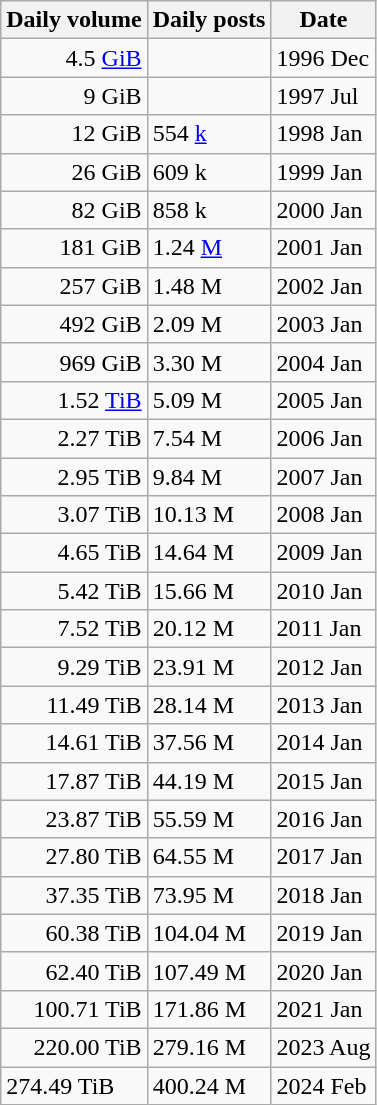<table class="wikitable">
<tr>
<th style="text-align:right">Daily volume</th>
<th>Daily posts</th>
<th>Date</th>
</tr>
<tr>
<td style="text-align:right">4.5 <a href='#'>GiB</a></td>
<td></td>
<td>1996 Dec</td>
</tr>
<tr>
<td style="text-align:right">9 GiB</td>
<td></td>
<td>1997 Jul</td>
</tr>
<tr>
<td style="text-align:right">12 GiB</td>
<td>554 <a href='#'>k</a></td>
<td>1998 Jan</td>
</tr>
<tr>
<td style="text-align:right">26 GiB</td>
<td>609 k</td>
<td>1999 Jan</td>
</tr>
<tr>
<td style="text-align:right">82 GiB</td>
<td>858 k</td>
<td>2000 Jan</td>
</tr>
<tr>
<td style="text-align:right">181 GiB</td>
<td>1.24 <a href='#'>M</a></td>
<td>2001 Jan</td>
</tr>
<tr>
<td style="text-align:right">257 GiB</td>
<td>1.48 M</td>
<td>2002 Jan</td>
</tr>
<tr>
<td style="text-align:right">492 GiB</td>
<td>2.09 M</td>
<td>2003 Jan</td>
</tr>
<tr>
<td style="text-align:right">969 GiB</td>
<td>3.30 M</td>
<td>2004 Jan</td>
</tr>
<tr>
<td style="text-align:right">1.52 <a href='#'>TiB</a></td>
<td>5.09 M</td>
<td>2005 Jan</td>
</tr>
<tr>
<td style="text-align:right">2.27 TiB</td>
<td>7.54 M</td>
<td>2006 Jan</td>
</tr>
<tr>
<td style="text-align:right">2.95 TiB</td>
<td>9.84 M</td>
<td>2007 Jan</td>
</tr>
<tr>
<td style="text-align:right">3.07 TiB</td>
<td>10.13 M</td>
<td>2008 Jan</td>
</tr>
<tr>
<td style="text-align:right">4.65 TiB</td>
<td>14.64 M</td>
<td>2009 Jan</td>
</tr>
<tr>
<td style="text-align:right">5.42 TiB</td>
<td>15.66 M</td>
<td>2010 Jan</td>
</tr>
<tr>
<td style="text-align:right">7.52 TiB</td>
<td>20.12 M</td>
<td>2011 Jan</td>
</tr>
<tr>
<td style="text-align:right">9.29 TiB</td>
<td>23.91 M</td>
<td>2012 Jan</td>
</tr>
<tr>
<td style="text-align:right">11.49 TiB</td>
<td>28.14 M</td>
<td>2013 Jan</td>
</tr>
<tr>
<td style="text-align:right">14.61 TiB</td>
<td>37.56 M</td>
<td>2014 Jan</td>
</tr>
<tr>
<td style="text-align:right">17.87 TiB</td>
<td>44.19 M</td>
<td>2015 Jan</td>
</tr>
<tr>
<td style="text-align:right">23.87 TiB</td>
<td>55.59 M</td>
<td>2016 Jan</td>
</tr>
<tr>
<td style="text-align:right">27.80 TiB</td>
<td>64.55 M</td>
<td>2017 Jan</td>
</tr>
<tr>
<td style="text-align:right">37.35 TiB</td>
<td>73.95 M</td>
<td>2018 Jan</td>
</tr>
<tr>
<td style="text-align:right">60.38 TiB</td>
<td>104.04 M</td>
<td>2019 Jan</td>
</tr>
<tr>
<td style="text-align:right">62.40 TiB</td>
<td>107.49 M</td>
<td>2020 Jan</td>
</tr>
<tr>
<td style="text-align:right">100.71 TiB</td>
<td>171.86 M</td>
<td>2021 Jan</td>
</tr>
<tr>
<td style="text-align:right">220.00 TiB</td>
<td>279.16 M</td>
<td>2023 Aug</td>
</tr>
<tr>
<td>274.49 TiB</td>
<td>400.24 M</td>
<td>2024 Feb</td>
</tr>
</table>
